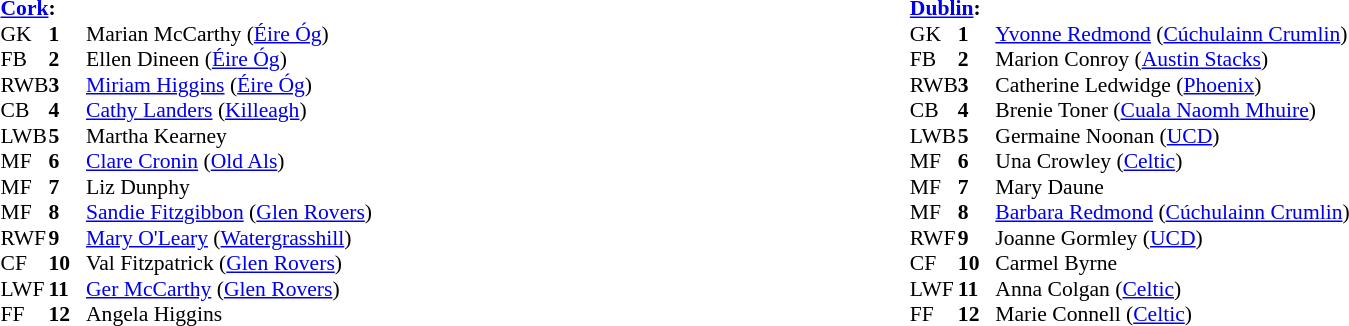<table width="100%">
<tr>
<td valign="top"></td>
<td valign="top" width="50%"><br><table style="font-size: 90%" cellspacing="0" cellpadding="0" align=center>
<tr>
<td colspan="4"><strong><a href='#'>Cork</a>:</strong></td>
</tr>
<tr>
<th width="25"></th>
<th width="25"></th>
</tr>
<tr>
<td>GK</td>
<td><strong>1</strong></td>
<td>Marian McCarthy (<a href='#'>Éire Óg</a>)</td>
</tr>
<tr>
<td>FB</td>
<td><strong>2</strong></td>
<td>Ellen Dineen (<a href='#'>Éire Óg</a>)</td>
</tr>
<tr>
<td>RWB</td>
<td><strong>3</strong></td>
<td><a href='#'>Miriam Higgins</a> (<a href='#'>Éire Óg</a>)</td>
</tr>
<tr>
<td>CB</td>
<td><strong>4</strong></td>
<td><a href='#'>Cathy Landers</a> (<a href='#'>Killeagh</a>)</td>
</tr>
<tr>
<td>LWB</td>
<td><strong>5</strong></td>
<td>Martha Kearney</td>
</tr>
<tr>
<td>MF</td>
<td><strong>6</strong></td>
<td><a href='#'>Clare Cronin</a> (<a href='#'>Old Als</a>)</td>
</tr>
<tr>
<td>MF</td>
<td><strong>7</strong></td>
<td>Liz Dunphy</td>
</tr>
<tr>
<td>MF</td>
<td><strong>8</strong></td>
<td><a href='#'>Sandie Fitzgibbon</a> (<a href='#'>Glen Rovers</a>)</td>
</tr>
<tr>
<td>RWF</td>
<td><strong>9</strong></td>
<td><a href='#'>Mary O'Leary</a> (<a href='#'>Watergrasshill</a>)</td>
</tr>
<tr>
<td>CF</td>
<td><strong>10</strong></td>
<td>Val Fitzpatrick (<a href='#'>Glen Rovers</a>)</td>
</tr>
<tr>
<td>LWF</td>
<td><strong>11</strong></td>
<td><a href='#'>Ger McCarthy</a> (<a href='#'>Glen Rovers</a>)</td>
</tr>
<tr>
<td>FF</td>
<td><strong>12</strong></td>
<td>Angela Higgins</td>
</tr>
</table>
</td>
<td valign="top" width="50%"><br><table style="font-size: 90%" cellspacing="0" cellpadding="0" align=center>
<tr>
<td colspan="4"><strong><a href='#'>Dublin</a>:</strong></td>
</tr>
<tr>
<th width="25"></th>
<th width="25"></th>
</tr>
<tr>
<td>GK</td>
<td><strong>1</strong></td>
<td><a href='#'>Yvonne Redmond</a> (<a href='#'>Cúchulainn Crumlin</a>)</td>
</tr>
<tr>
<td>FB</td>
<td><strong>2</strong></td>
<td>Marion Conroy (<a href='#'>Austin Stacks</a>)</td>
</tr>
<tr>
<td>RWB</td>
<td><strong>3</strong></td>
<td>Catherine Ledwidge (<a href='#'>Phoenix</a>)</td>
</tr>
<tr>
<td>CB</td>
<td><strong>4</strong></td>
<td>Brenie Toner (<a href='#'>Cuala Naomh Mhuire</a>)</td>
</tr>
<tr>
<td>LWB</td>
<td><strong>5</strong></td>
<td>Germaine Noonan (<a href='#'>UCD</a>)</td>
</tr>
<tr>
<td>MF</td>
<td><strong>6</strong></td>
<td>Una Crowley (<a href='#'>Celtic</a>)</td>
</tr>
<tr>
<td>MF</td>
<td><strong>7</strong></td>
<td>Mary Daune</td>
</tr>
<tr>
<td>MF</td>
<td><strong>8</strong></td>
<td><a href='#'>Barbara Redmond</a> (<a href='#'>Cúchulainn Crumlin</a>)</td>
</tr>
<tr>
<td>RWF</td>
<td><strong>9</strong></td>
<td>Joanne Gormley (<a href='#'>UCD</a>)</td>
</tr>
<tr>
<td>CF</td>
<td><strong>10</strong></td>
<td>Carmel Byrne</td>
</tr>
<tr>
<td>LWF</td>
<td><strong>11</strong></td>
<td>Anna Colgan (<a href='#'>Celtic</a>)</td>
</tr>
<tr>
<td>FF</td>
<td><strong>12</strong></td>
<td>Marie Connell (<a href='#'>Celtic</a>)</td>
</tr>
<tr>
</tr>
</table>
</td>
</tr>
</table>
